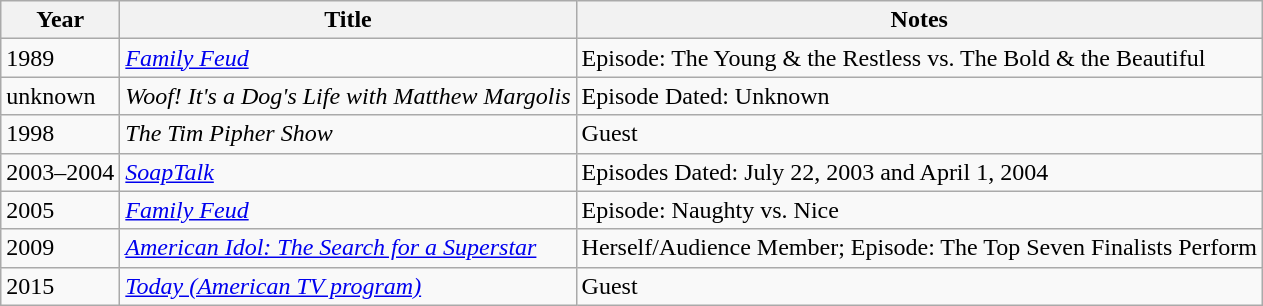<table class="wikitable">
<tr>
<th>Year</th>
<th>Title</th>
<th>Notes</th>
</tr>
<tr>
<td>1989</td>
<td><em><a href='#'>Family Feud</a></em></td>
<td>Episode: The Young & the Restless vs. The Bold & the Beautiful</td>
</tr>
<tr>
<td>unknown</td>
<td><em>Woof! It's a Dog's Life with Matthew Margolis</em></td>
<td>Episode Dated: Unknown</td>
</tr>
<tr>
<td>1998</td>
<td><em>The Tim Pipher Show</em></td>
<td>Guest</td>
</tr>
<tr>
<td>2003–2004</td>
<td><em><a href='#'>SoapTalk</a></em></td>
<td>Episodes Dated: July 22, 2003 and April 1, 2004</td>
</tr>
<tr>
<td>2005</td>
<td><em><a href='#'>Family Feud</a></em></td>
<td>Episode: Naughty vs. Nice</td>
</tr>
<tr>
<td>2009</td>
<td><em><a href='#'>American Idol: The Search for a Superstar</a></em></td>
<td>Herself/Audience Member; Episode: The Top Seven Finalists Perform</td>
</tr>
<tr>
<td>2015</td>
<td><em><a href='#'>Today (American TV program)</a></em></td>
<td>Guest</td>
</tr>
</table>
